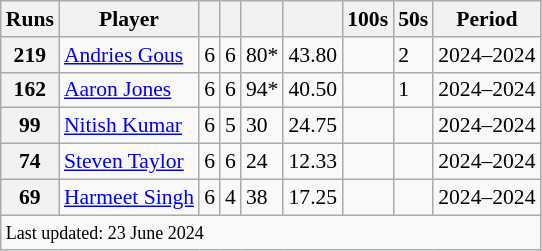<table class="wikitable"style="font-size: 90%">
<tr>
<th>Runs</th>
<th>Player</th>
<th></th>
<th></th>
<th></th>
<th></th>
<th>100s</th>
<th>50s</th>
<th>Period</th>
</tr>
<tr>
<th>219</th>
<td><a href='#'>Andries Gous</a></td>
<td>6</td>
<td>6</td>
<td>80*</td>
<td>43.80</td>
<td></td>
<td>2</td>
<td>2024–2024</td>
</tr>
<tr>
<th>162</th>
<td><a href='#'>Aaron Jones</a></td>
<td>6</td>
<td>6</td>
<td>94*</td>
<td>40.50</td>
<td></td>
<td>1</td>
<td>2024–2024</td>
</tr>
<tr>
<th>99</th>
<td><a href='#'>Nitish Kumar</a></td>
<td>6</td>
<td>5</td>
<td>30</td>
<td>24.75</td>
<td></td>
<td></td>
<td>2024–2024</td>
</tr>
<tr>
<th>74</th>
<td><a href='#'>Steven Taylor</a></td>
<td>6</td>
<td>6</td>
<td>24</td>
<td>12.33</td>
<td></td>
<td></td>
<td>2024–2024</td>
</tr>
<tr>
<th>69</th>
<td><a href='#'>Harmeet Singh</a></td>
<td>6</td>
<td>4</td>
<td>38</td>
<td>17.25</td>
<td></td>
<td></td>
<td>2024–2024</td>
</tr>
<tr>
<td colspan="9"><small>Last updated: 23 June 2024</small></td>
</tr>
</table>
